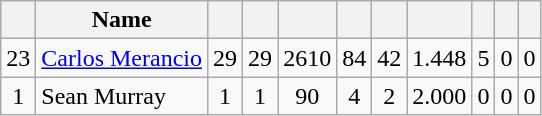<table class="wikitable sortable" style="text-align:center; font-size:100%;">
<tr>
<th></th>
<th>Name</th>
<th></th>
<th></th>
<th></th>
<th></th>
<th></th>
<th></th>
<th></th>
<th></th>
<th></th>
</tr>
<tr>
<td>23</td>
<td align=left> <a href='#'>Carlos Merancio</a></td>
<td>29</td>
<td>29</td>
<td>2610</td>
<td>84</td>
<td>42</td>
<td>1.448</td>
<td>5</td>
<td>0</td>
<td>0</td>
</tr>
<tr>
<td>1</td>
<td align=left> Sean Murray</td>
<td>1</td>
<td>1</td>
<td>90</td>
<td>4</td>
<td>2</td>
<td>2.000</td>
<td>0</td>
<td>0</td>
<td>0</td>
</tr>
</table>
